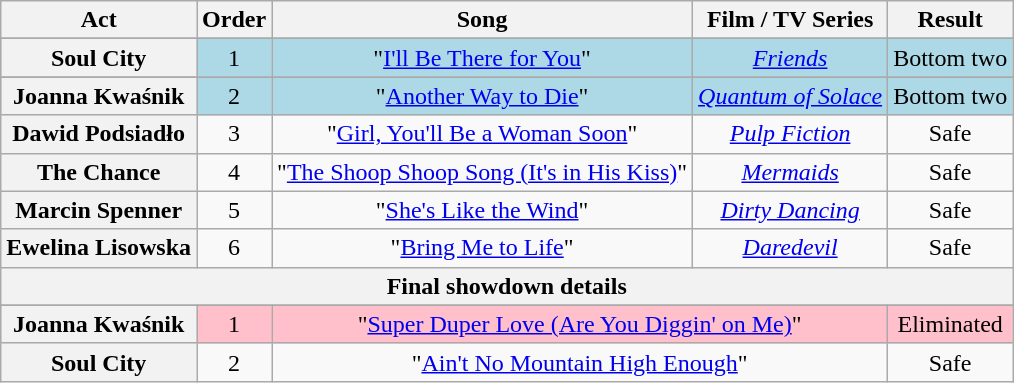<table class="wikitable plainrowheaders" style="text-align:center;">
<tr>
<th scope="col">Act</th>
<th scope="col">Order</th>
<th scope="col">Song</th>
<th scope="col">Film / TV Series</th>
<th scope="col">Result</th>
</tr>
<tr>
</tr>
<tr bgcolor="lightblue">
<th scope="row">Soul City</th>
<td>1</td>
<td>"<a href='#'>I'll Be There for You</a>"</td>
<td><em><a href='#'>Friends</a></em></td>
<td>Bottom two</td>
</tr>
<tr>
</tr>
<tr bgcolor="lightblue">
<th scope="row">Joanna Kwaśnik</th>
<td>2</td>
<td>"<a href='#'>Another Way to Die</a>"</td>
<td><em><a href='#'>Quantum of Solace</a></em></td>
<td>Bottom two</td>
</tr>
<tr>
<th scope="row">Dawid Podsiadło</th>
<td>3</td>
<td>"<a href='#'>Girl, You'll Be a Woman Soon</a>"</td>
<td><em><a href='#'>Pulp Fiction</a></em></td>
<td>Safe</td>
</tr>
<tr>
<th scope="row">The Chance</th>
<td>4</td>
<td>"<a href='#'>The Shoop Shoop Song (It's in His Kiss)</a>"</td>
<td><em><a href='#'>Mermaids</a></em></td>
<td>Safe</td>
</tr>
<tr>
<th scope="row">Marcin Spenner</th>
<td>5</td>
<td>"<a href='#'>She's Like the Wind</a>"</td>
<td><em><a href='#'>Dirty Dancing</a></em></td>
<td>Safe</td>
</tr>
<tr>
<th scope="row">Ewelina Lisowska</th>
<td>6</td>
<td>"<a href='#'>Bring Me to Life</a>"</td>
<td><em><a href='#'>Daredevil</a></em></td>
<td>Safe</td>
</tr>
<tr>
<th colspan="5">Final showdown details</th>
</tr>
<tr>
</tr>
<tr style="background:pink;">
<th scope="row">Joanna Kwaśnik</th>
<td>1</td>
<td colspan="2">"<a href='#'>Super Duper Love (Are You Diggin' on Me)</a>"</td>
<td>Eliminated</td>
</tr>
<tr>
<th scope="row">Soul City</th>
<td>2</td>
<td colspan="2">"<a href='#'>Ain't No Mountain High Enough</a>"</td>
<td>Safe</td>
</tr>
</table>
